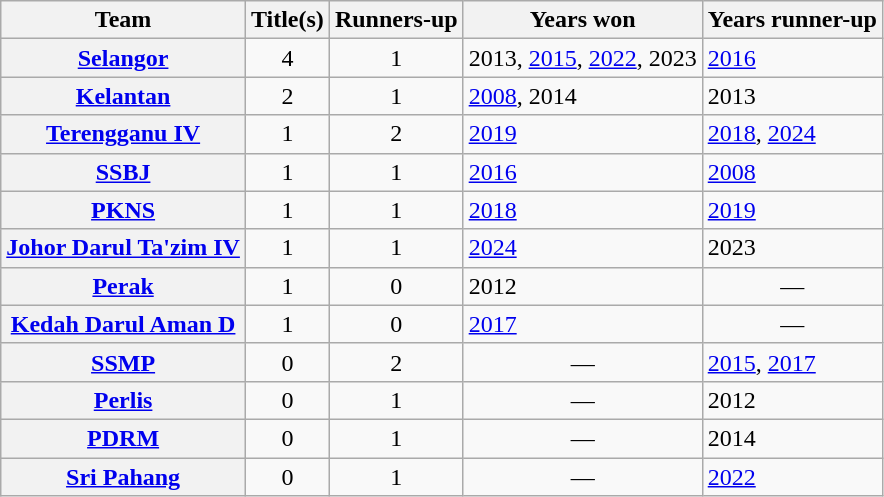<table class="wikitable plainrowheaders sortable" style="text-align: center;">
<tr>
<th>Team</th>
<th>Title(s)</th>
<th>Runners-up</th>
<th>Years won</th>
<th>Years runner-up</th>
</tr>
<tr>
<th scope="row"><a href='#'>Selangor</a></th>
<td>4</td>
<td>1</td>
<td align="left">2013, <a href='#'>2015</a>, <a href='#'>2022</a>, 2023</td>
<td align="left"><a href='#'>2016</a></td>
</tr>
<tr>
<th scope="row"><a href='#'>Kelantan</a></th>
<td>2</td>
<td>1</td>
<td align="left"><a href='#'>2008</a>, 2014</td>
<td align="left">2013</td>
</tr>
<tr>
<th scope="row"><a href='#'>Terengganu IV</a></th>
<td>1</td>
<td>2</td>
<td align="left"><a href='#'>2019</a></td>
<td align="left"><a href='#'>2018</a>, <a href='#'>2024</a></td>
</tr>
<tr>
<th scope="row"><a href='#'>SSBJ</a></th>
<td>1</td>
<td>1</td>
<td align="left"><a href='#'>2016</a></td>
<td align="left"><a href='#'>2008</a></td>
</tr>
<tr>
<th scope="row"><a href='#'>PKNS</a></th>
<td>1</td>
<td>1</td>
<td align="left"><a href='#'>2018</a></td>
<td align="left"><a href='#'>2019</a></td>
</tr>
<tr>
<th scope="row"><a href='#'>Johor Darul Ta'zim IV</a></th>
<td>1</td>
<td>1</td>
<td align="left"><a href='#'>2024</a></td>
<td align="left">2023</td>
</tr>
<tr>
<th scope="row"><a href='#'>Perak</a></th>
<td>1</td>
<td>0</td>
<td align="left">2012</td>
<td>—</td>
</tr>
<tr>
<th scope="row"><a href='#'>Kedah Darul Aman D</a></th>
<td>1</td>
<td>0</td>
<td align="left"><a href='#'>2017</a></td>
<td>—</td>
</tr>
<tr>
<th scope="row"><a href='#'>SSMP</a></th>
<td>0</td>
<td>2</td>
<td>—</td>
<td align="left"><a href='#'>2015</a>, <a href='#'>2017</a></td>
</tr>
<tr>
<th scope="row"><a href='#'>Perlis</a></th>
<td>0</td>
<td>1</td>
<td>—</td>
<td align="left">2012</td>
</tr>
<tr>
<th scope="row"><a href='#'>PDRM</a></th>
<td>0</td>
<td>1</td>
<td>—</td>
<td align="left">2014</td>
</tr>
<tr>
<th scope="row"><a href='#'>Sri Pahang</a></th>
<td>0</td>
<td>1</td>
<td>—</td>
<td align="left"><a href='#'>2022</a></td>
</tr>
</table>
